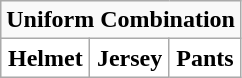<table class="wikitable">
<tr>
<td align="center" Colspan="3"><strong>Uniform Combination</strong></td>
</tr>
<tr align="center">
<th style="background:#FFFFFF;">Helmet</th>
<th style="background:#FFFFFF;">Jersey</th>
<th style="background:#FFFFFF;">Pants</th>
</tr>
</table>
